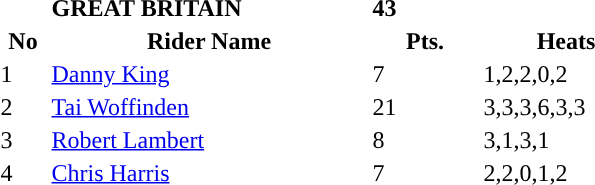<table class="toccolours">
<tr>
<td></td>
<td><strong>GREAT BRITAIN</strong></td>
<td><strong>43</strong></td>
</tr>
<tr style="background: ">
<th width=30px>No</th>
<th width=210px>Rider Name</th>
<th width=70px>Pts.</th>
<th width=110px>Heats</th>
</tr>
<tr style="background-color:">
<td>1</td>
<td><a href='#'>Danny King</a></td>
<td>7</td>
<td>1,2,2,0,2</td>
</tr>
<tr style="background-color:">
<td>2</td>
<td><a href='#'>Tai Woffinden</a></td>
<td>21</td>
<td>3,3,3,6,3,3</td>
</tr>
<tr style="background-color:">
<td>3</td>
<td><a href='#'>Robert Lambert</a></td>
<td>8</td>
<td>3,1,3,1</td>
</tr>
<tr style="background-color:">
<td>4</td>
<td><a href='#'>Chris Harris</a></td>
<td>7</td>
<td>2,2,0,1,2</td>
</tr>
</table>
